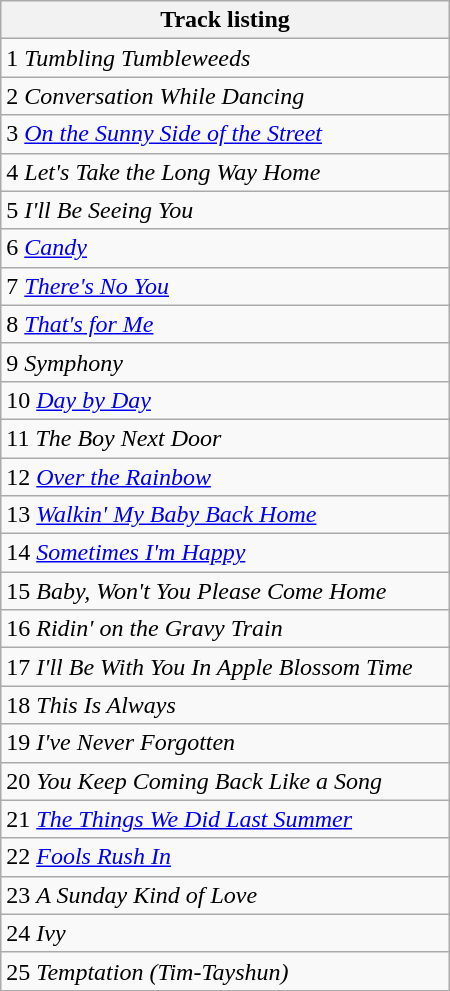<table class="wikitable collapsible collapsed" style="width:300px;">
<tr>
<th>Track listing</th>
</tr>
<tr>
<td>1 <em>Tumbling Tumbleweeds</em></td>
</tr>
<tr>
<td>2 <em>Conversation While Dancing</em></td>
</tr>
<tr>
<td>3 <em><a href='#'>On the Sunny Side of the Street</a></em></td>
</tr>
<tr>
<td>4 <em>Let's Take the Long Way Home</em></td>
</tr>
<tr>
<td>5 <em>I'll Be Seeing You</em></td>
</tr>
<tr>
<td>6 <em><a href='#'>Candy</a></em></td>
</tr>
<tr>
<td>7 <em><a href='#'>There's No You</a></em></td>
</tr>
<tr>
<td>8 <em><a href='#'>That's for Me</a></em></td>
</tr>
<tr>
<td>9 <em>Symphony</em></td>
</tr>
<tr>
<td>10 <em><a href='#'>Day by Day</a></em></td>
</tr>
<tr>
<td>11 <em>The Boy Next Door</em></td>
</tr>
<tr>
<td>12 <em><a href='#'>Over the Rainbow</a></em></td>
</tr>
<tr>
<td>13 <em><a href='#'>Walkin' My Baby Back Home</a></em></td>
</tr>
<tr>
<td>14 <em><a href='#'>Sometimes I'm Happy</a></em></td>
</tr>
<tr>
<td>15 <em>Baby, Won't You Please Come Home</em></td>
</tr>
<tr>
<td>16 <em>Ridin' on the Gravy Train</em></td>
</tr>
<tr>
<td>17 <em>I'll Be With You In Apple Blossom Time</em></td>
</tr>
<tr>
<td>18 <em>This Is Always</em></td>
</tr>
<tr>
<td>19 <em>I've Never Forgotten</em></td>
</tr>
<tr>
<td>20 <em>You Keep Coming Back Like a Song</em></td>
</tr>
<tr>
<td>21 <em><a href='#'>The Things We Did Last Summer</a></em></td>
</tr>
<tr>
<td>22 <em><a href='#'>Fools Rush In</a></em></td>
</tr>
<tr>
<td>23 <em>A Sunday Kind of Love</em></td>
</tr>
<tr>
<td>24 <em>Ivy</em></td>
</tr>
<tr>
<td>25 <em>Temptation (Tim-Tayshun)</em></td>
</tr>
</table>
